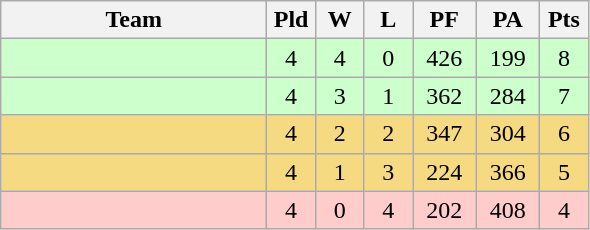<table class="wikitable" style="text-align:center;">
<tr>
<th width=170>Team</th>
<th width=25>Pld</th>
<th width=25>W</th>
<th width=25>L</th>
<th width=35>PF</th>
<th width=35>PA</th>
<th width=25>Pts</th>
</tr>
<tr bgcolor=#ccffcc>
<td align="left"></td>
<td>4</td>
<td>4</td>
<td>0</td>
<td>426</td>
<td>199</td>
<td>8</td>
</tr>
<tr bgcolor=#ccffcc>
<td align="left"></td>
<td>4</td>
<td>3</td>
<td>1</td>
<td>362</td>
<td>284</td>
<td>7</td>
</tr>
<tr bgcolor=#F5DA81>
<td align="left"></td>
<td>4</td>
<td>2</td>
<td>2</td>
<td>347</td>
<td>304</td>
<td>6</td>
</tr>
<tr bgcolor=#F5DA81>
<td align="left"></td>
<td>4</td>
<td>1</td>
<td>3</td>
<td>224</td>
<td>366</td>
<td>5</td>
</tr>
<tr bgcolor=#ffcccc>
<td align="left"></td>
<td>4</td>
<td>0</td>
<td>4</td>
<td>202</td>
<td>408</td>
<td>4</td>
</tr>
</table>
